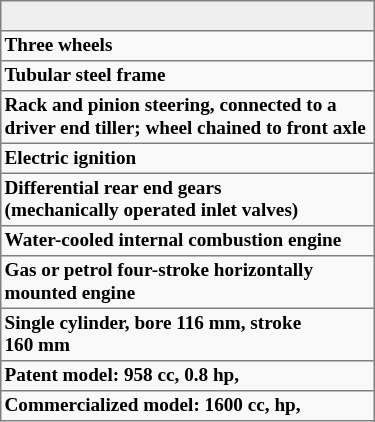<table border="1" cellpadding="2" width=250 cellspacing="0" align="right" style="margin: 0 0 1em 1em; text-align:left; border-collapse:collapse; border:1px gray solid; font-size:80%; background:#f9f9f9">
<tr>
<td style="background:#efefef" align="center" colspan=2><br></td>
</tr>
<tr>
<th align=left>Three wheels</th>
</tr>
<tr>
<th align=left>Tubular steel frame</th>
</tr>
<tr>
<th align=left>Rack and pinion steering, connected to a driver end tiller; wheel chained to front axle</th>
</tr>
<tr>
<th align=left>Electric ignition</th>
</tr>
<tr>
<th align=left>Differential rear end gears<br>(mechanically operated inlet valves)</th>
</tr>
<tr>
<th align=left>Water-cooled internal combustion engine</th>
</tr>
<tr>
<th align=left>Gas or petrol four-stroke horizontally mounted engine</th>
</tr>
<tr>
<th align=left>Single cylinder, bore 116 mm, stroke 160 mm</th>
</tr>
<tr>
<th align=left>Patent model: 958 cc, 0.8 hp, </th>
</tr>
<tr>
<th align=left>Commercialized model: 1600 cc,  hp, </th>
</tr>
</table>
